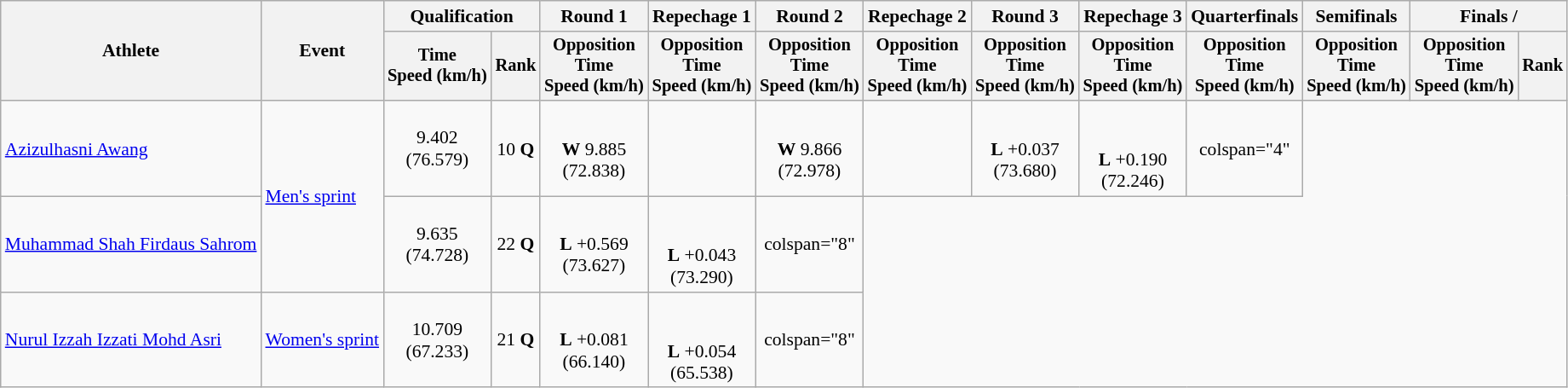<table class=wikitable style=font-size:90%;text-align:center>
<tr>
<th rowspan=2>Athlete</th>
<th rowspan=2>Event</th>
<th colspan=2>Qualification</th>
<th>Round 1</th>
<th>Repechage 1</th>
<th>Round 2</th>
<th>Repechage 2</th>
<th>Round 3</th>
<th>Repechage 3</th>
<th>Quarterfinals</th>
<th>Semifinals</th>
<th colspan=2>Finals / </th>
</tr>
<tr style=font-size:95%>
<th>Time<br>Speed (km/h)</th>
<th>Rank</th>
<th>Opposition<br>Time<br>Speed (km/h)</th>
<th>Opposition<br>Time<br>Speed (km/h)</th>
<th>Opposition<br>Time<br>Speed (km/h)</th>
<th>Opposition<br>Time<br>Speed (km/h)</th>
<th>Opposition<br>Time<br>Speed (km/h)</th>
<th>Opposition<br>Time<br>Speed (km/h)</th>
<th>Opposition<br>Time<br>Speed (km/h)</th>
<th>Opposition<br>Time<br>Speed (km/h)</th>
<th>Opposition<br>Time<br>Speed (km/h)</th>
<th>Rank</th>
</tr>
<tr>
<td align=left><a href='#'>Azizulhasni Awang</a></td>
<td align=left rowspan=2><a href='#'>Men's sprint</a></td>
<td>9.402 <strong></strong><br>(76.579)</td>
<td>10 <strong>Q</strong></td>
<td><br><strong>W</strong> 9.885<br>(72.838)</td>
<td></td>
<td><br><strong>W</strong> 9.866<br>(72.978)</td>
<td></td>
<td><br><strong>L</strong> +0.037<br>(73.680)</td>
<td><br><br><strong>L</strong> +0.190<br>(72.246)</td>
<td>colspan="4" </td>
</tr>
<tr>
<td align=left><a href='#'>Muhammad Shah Firdaus Sahrom</a></td>
<td>9.635<br>(74.728)</td>
<td>22 <strong>Q</strong></td>
<td><br><strong>L</strong> +0.569<br>(73.627)</td>
<td><br><br><strong>L</strong> +0.043<br>(73.290)</td>
<td>colspan="8" </td>
</tr>
<tr>
<td align=left><a href='#'>Nurul Izzah Izzati Mohd Asri</a></td>
<td align=left><a href='#'>Women's sprint</a></td>
<td>10.709<br>(67.233)</td>
<td>21 <strong>Q</strong></td>
<td><br><strong>L</strong> +0.081<br>(66.140)</td>
<td><br><br><strong>L</strong> +0.054<br>(65.538)</td>
<td>colspan="8" </td>
</tr>
</table>
